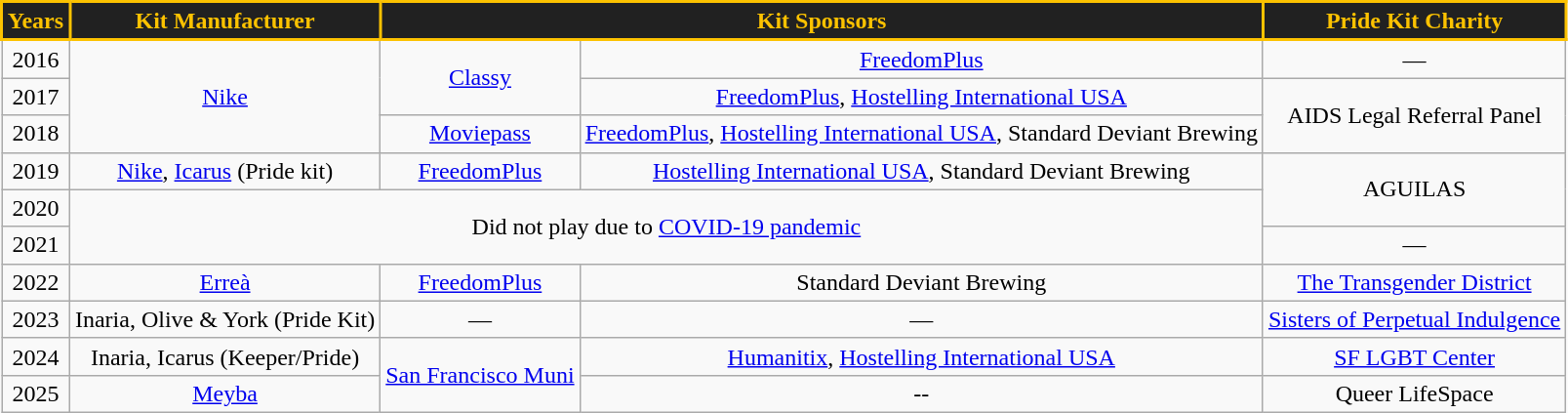<table class="wikitable" style="text-align:center;">
<tr>
<th style="background:#212121; color:#FCC200; border:2px solid #FCC200;">Years</th>
<th style="background:#212121; color:#FCC200; border:2px solid #FCC200;">Kit Manufacturer</th>
<th colspan="2" style="background:#212121; color:#FCC200; border:2px solid #FCC200;">Kit Sponsors</th>
<th style="background:#212121; color:#FCC200; border:2px solid #FCC200;">Pride Kit Charity</th>
</tr>
<tr>
<td style="text-align:center;">2016</td>
<td rowspan="3"><a href='#'>Nike</a><br></td>
<td rowspan="2"><a href='#'>Classy</a></td>
<td><a href='#'>FreedomPlus</a></td>
<td>—</td>
</tr>
<tr>
<td style="text-align:center;">2017</td>
<td><a href='#'>FreedomPlus</a>, <a href='#'>Hostelling International USA</a></td>
<td rowspan="2">AIDS Legal Referral Panel</td>
</tr>
<tr style="text-align:center;">
<td>2018</td>
<td style="text-align:center;"><a href='#'>Moviepass</a></td>
<td style="text-align:center;"><a href='#'>FreedomPlus</a>, <a href='#'>Hostelling International USA</a>, Standard Deviant Brewing</td>
</tr>
<tr>
<td style="text-align:center;">2019</td>
<td><a href='#'>Nike</a>, <a href='#'>Icarus</a> (Pride kit)</td>
<td><a href='#'>FreedomPlus</a></td>
<td><a href='#'>Hostelling International USA</a>, Standard Deviant Brewing</td>
<td rowspan="2" style="text-align:center;">AGUILAS</td>
</tr>
<tr style="text-align:center;">
<td>2020</td>
<td rowspan="2" colspan="3" style="text-align:center;">Did not play due to <a href='#'>COVID-19 pandemic</a></td>
</tr>
<tr style="text-align:center;">
<td>2021</td>
<td style="text-align:center;">—</td>
</tr>
<tr>
<td style="text-align:center;">2022</td>
<td><a href='#'>Erreà</a></td>
<td><a href='#'>FreedomPlus</a></td>
<td>Standard Deviant Brewing</td>
<td style="text-align:center;"><a href='#'>The Transgender District</a></td>
</tr>
<tr>
<td style="text-align:center;">2023</td>
<td>Inaria, Olive & York (Pride Kit)</td>
<td style="text-align:center;">—</td>
<td style="text-align:center;">—</td>
<td style="text-align:center;"><a href='#'>Sisters of Perpetual Indulgence</a></td>
</tr>
<tr>
<td style="text-align:center;">2024</td>
<td>Inaria, Icarus (Keeper/Pride)</td>
<td rowspan="2" style="text-align:center;"><a href='#'>San Francisco Muni</a></td>
<td style="text-align:center;"><a href='#'>Humanitix</a>, <a href='#'>Hostelling International USA</a></td>
<td style="text-align:center;"><a href='#'>SF LGBT Center</a></td>
</tr>
<tr>
<td style="text-align:center;">2025</td>
<td><a href='#'>Meyba</a></td>
<td style="text-align:center;">--</td>
<td style="text-align:center;">Queer LifeSpace</td>
</tr>
</table>
